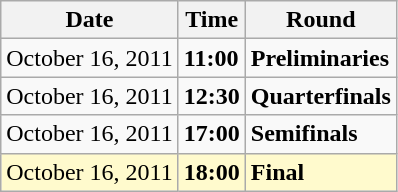<table class="wikitable">
<tr>
<th>Date</th>
<th>Time</th>
<th>Round</th>
</tr>
<tr>
<td>October 16, 2011</td>
<td><strong>11:00</strong></td>
<td><strong>Preliminaries</strong></td>
</tr>
<tr>
<td>October 16, 2011</td>
<td><strong>12:30</strong></td>
<td><strong>Quarterfinals</strong></td>
</tr>
<tr>
<td>October 16, 2011</td>
<td><strong>17:00</strong></td>
<td><strong>Semifinals</strong></td>
</tr>
<tr style=background:lemonchiffon>
<td>October 16, 2011</td>
<td><strong>18:00</strong></td>
<td><strong>Final</strong></td>
</tr>
</table>
